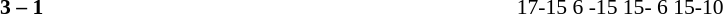<table width=100% cellspacing=1>
<tr>
<th width=20%></th>
<th width=12%></th>
<th width=20%></th>
<th width=33%></th>
<td></td>
</tr>
<tr style=font-size:90%>
<td align=right></td>
<td align=center><strong>3 – 1</strong></td>
<td><strong></strong></td>
<td>17-15 6 -15 15- 6 15-10</td>
</tr>
</table>
